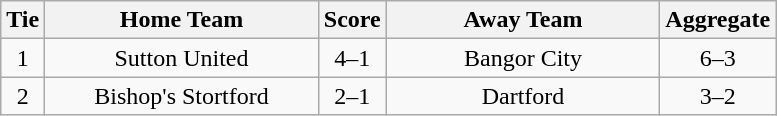<table class="wikitable" style="text-align:center;">
<tr>
<th width=20>Tie</th>
<th width=175>Home Team</th>
<th width=20>Score</th>
<th width=175>Away Team</th>
<th width=20>Aggregate</th>
</tr>
<tr>
<td>1</td>
<td>Sutton United</td>
<td>4–1</td>
<td>Bangor City</td>
<td>6–3</td>
</tr>
<tr>
<td>2</td>
<td>Bishop's Stortford</td>
<td>2–1</td>
<td>Dartford</td>
<td>3–2</td>
</tr>
</table>
